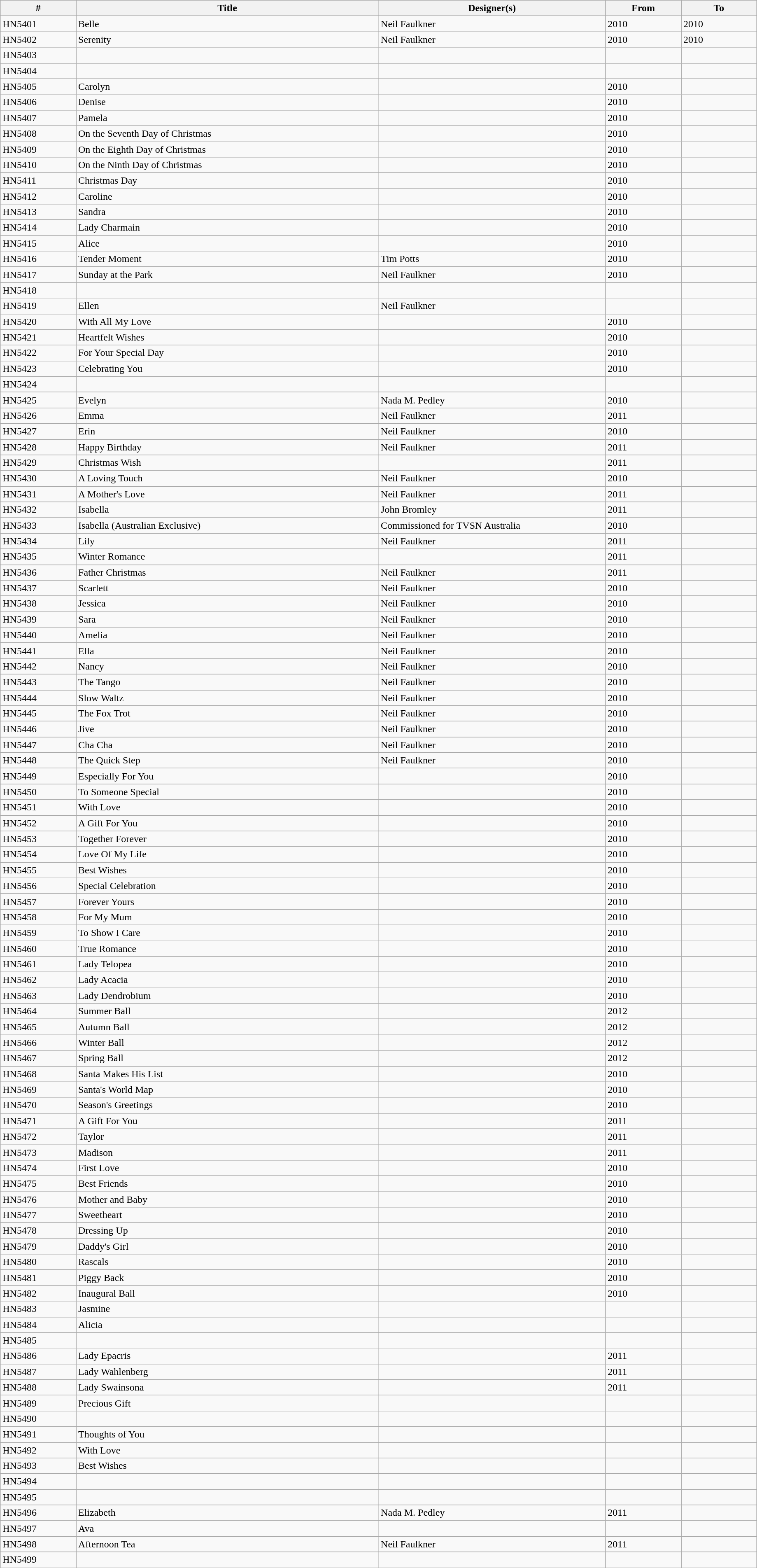<table class="wikitable collapsible" width="97%" border="1" cellpadding="1" cellspacing="0" align="centre">
<tr>
<th width=10%>#</th>
<th width=40%>Title</th>
<th width=30%>Designer(s)</th>
<th width=10%>From</th>
<th width=10%>To</th>
</tr>
<tr>
<td>HN5401</td>
<td>Belle</td>
<td>Neil Faulkner</td>
<td>2010</td>
<td>2010</td>
</tr>
<tr>
<td>HN5402</td>
<td>Serenity</td>
<td>Neil Faulkner</td>
<td>2010</td>
<td>2010</td>
</tr>
<tr>
<td>HN5403</td>
<td></td>
<td></td>
<td></td>
<td></td>
</tr>
<tr>
<td>HN5404</td>
<td></td>
<td></td>
<td></td>
<td></td>
</tr>
<tr>
<td>HN5405</td>
<td>Carolyn</td>
<td></td>
<td>2010</td>
<td></td>
</tr>
<tr>
<td>HN5406</td>
<td>Denise</td>
<td></td>
<td>2010</td>
<td></td>
</tr>
<tr>
<td>HN5407</td>
<td>Pamela</td>
<td></td>
<td>2010</td>
<td></td>
</tr>
<tr>
<td>HN5408</td>
<td>On the Seventh Day of Christmas</td>
<td></td>
<td>2010</td>
<td></td>
</tr>
<tr>
<td>HN5409</td>
<td>On the Eighth Day of Christmas</td>
<td></td>
<td>2010</td>
<td></td>
</tr>
<tr>
<td>HN5410</td>
<td>On the Ninth Day of Christmas</td>
<td></td>
<td>2010</td>
<td></td>
</tr>
<tr>
<td>HN5411</td>
<td>Christmas Day</td>
<td></td>
<td>2010</td>
<td></td>
</tr>
<tr>
<td>HN5412</td>
<td>Caroline</td>
<td></td>
<td>2010</td>
<td></td>
</tr>
<tr>
<td>HN5413</td>
<td>Sandra</td>
<td></td>
<td>2010</td>
<td></td>
</tr>
<tr>
<td>HN5414</td>
<td>Lady Charmain</td>
<td></td>
<td>2010</td>
<td></td>
</tr>
<tr>
<td>HN5415</td>
<td>Alice</td>
<td></td>
<td>2010</td>
<td></td>
</tr>
<tr>
<td>HN5416</td>
<td>Tender Moment</td>
<td>Tim Potts</td>
<td>2010</td>
<td></td>
</tr>
<tr>
<td>HN5417</td>
<td>Sunday at the Park</td>
<td>Neil Faulkner</td>
<td>2010</td>
<td></td>
</tr>
<tr>
<td>HN5418</td>
<td></td>
<td></td>
<td></td>
<td></td>
</tr>
<tr>
<td>HN5419</td>
<td>Ellen</td>
<td>Neil Faulkner</td>
<td></td>
<td></td>
</tr>
<tr>
<td>HN5420</td>
<td>With All My Love</td>
<td></td>
<td>2010</td>
<td></td>
</tr>
<tr>
<td>HN5421</td>
<td>Heartfelt Wishes</td>
<td></td>
<td>2010</td>
<td></td>
</tr>
<tr>
<td>HN5422</td>
<td>For Your Special Day</td>
<td></td>
<td>2010</td>
<td></td>
</tr>
<tr>
<td>HN5423</td>
<td>Celebrating You</td>
<td></td>
<td>2010</td>
<td></td>
</tr>
<tr>
<td>HN5424</td>
<td></td>
<td></td>
<td></td>
<td></td>
</tr>
<tr>
<td>HN5425</td>
<td>Evelyn</td>
<td>Nada M. Pedley</td>
<td>2010</td>
<td></td>
</tr>
<tr>
<td>HN5426</td>
<td>Emma</td>
<td>Neil Faulkner</td>
<td>2011</td>
<td></td>
</tr>
<tr>
<td>HN5427</td>
<td>Erin</td>
<td>Neil Faulkner</td>
<td>2010</td>
<td></td>
</tr>
<tr>
<td>HN5428</td>
<td>Happy Birthday</td>
<td>Neil Faulkner</td>
<td>2011</td>
<td></td>
</tr>
<tr>
<td>HN5429</td>
<td>Christmas Wish</td>
<td></td>
<td>2011</td>
<td></td>
</tr>
<tr>
<td>HN5430</td>
<td>A Loving Touch</td>
<td>Neil Faulkner</td>
<td>2010</td>
<td></td>
</tr>
<tr>
<td>HN5431</td>
<td>A Mother's Love</td>
<td>Neil Faulkner</td>
<td>2011</td>
<td></td>
</tr>
<tr>
<td>HN5432</td>
<td>Isabella</td>
<td>John Bromley</td>
<td>2011</td>
<td></td>
</tr>
<tr>
<td>HN5433</td>
<td>Isabella (Australian Exclusive)</td>
<td>Commissioned for TVSN Australia</td>
<td>2010</td>
<td></td>
</tr>
<tr>
<td>HN5434</td>
<td>Lily</td>
<td>Neil Faulkner</td>
<td>2011</td>
<td></td>
</tr>
<tr>
<td>HN5435</td>
<td>Winter Romance</td>
<td></td>
<td>2011</td>
<td></td>
</tr>
<tr>
<td>HN5436</td>
<td>Father Christmas</td>
<td>Neil Faulkner</td>
<td>2011</td>
<td></td>
</tr>
<tr>
<td>HN5437</td>
<td>Scarlett</td>
<td>Neil Faulkner</td>
<td>2010</td>
<td></td>
</tr>
<tr>
<td>HN5438</td>
<td>Jessica</td>
<td>Neil Faulkner</td>
<td>2010</td>
<td></td>
</tr>
<tr>
<td>HN5439</td>
<td>Sara</td>
<td>Neil Faulkner</td>
<td>2010</td>
<td></td>
</tr>
<tr>
<td>HN5440</td>
<td>Amelia</td>
<td>Neil Faulkner</td>
<td>2010</td>
<td></td>
</tr>
<tr>
<td>HN5441</td>
<td>Ella</td>
<td>Neil Faulkner</td>
<td>2010</td>
<td></td>
</tr>
<tr>
<td>HN5442</td>
<td>Nancy</td>
<td>Neil Faulkner</td>
<td>2010</td>
<td></td>
</tr>
<tr>
<td>HN5443</td>
<td>The Tango</td>
<td>Neil Faulkner</td>
<td>2010</td>
<td></td>
</tr>
<tr>
<td>HN5444</td>
<td>Slow Waltz</td>
<td>Neil Faulkner</td>
<td>2010</td>
<td></td>
</tr>
<tr>
<td>HN5445</td>
<td>The Fox Trot</td>
<td>Neil Faulkner</td>
<td>2010</td>
<td></td>
</tr>
<tr>
<td>HN5446</td>
<td>Jive</td>
<td>Neil Faulkner</td>
<td>2010</td>
<td></td>
</tr>
<tr>
<td>HN5447</td>
<td>Cha Cha</td>
<td>Neil Faulkner</td>
<td>2010</td>
<td></td>
</tr>
<tr>
<td>HN5448</td>
<td>The Quick Step</td>
<td>Neil Faulkner</td>
<td>2010</td>
<td></td>
</tr>
<tr>
<td>HN5449</td>
<td>Especially For You</td>
<td></td>
<td>2010</td>
<td></td>
</tr>
<tr>
<td>HN5450</td>
<td>To Someone Special</td>
<td></td>
<td>2010</td>
<td></td>
</tr>
<tr>
<td>HN5451</td>
<td>With Love</td>
<td></td>
<td>2010</td>
<td></td>
</tr>
<tr>
<td>HN5452</td>
<td>A Gift For You</td>
<td></td>
<td>2010</td>
<td></td>
</tr>
<tr>
<td>HN5453</td>
<td>Together Forever</td>
<td></td>
<td>2010</td>
<td></td>
</tr>
<tr>
<td>HN5454</td>
<td>Love Of My Life</td>
<td></td>
<td>2010</td>
<td></td>
</tr>
<tr>
<td>HN5455</td>
<td>Best Wishes</td>
<td></td>
<td>2010</td>
<td></td>
</tr>
<tr>
<td>HN5456</td>
<td>Special Celebration</td>
<td></td>
<td>2010</td>
<td></td>
</tr>
<tr>
<td>HN5457</td>
<td>Forever Yours</td>
<td></td>
<td>2010</td>
<td></td>
</tr>
<tr>
<td>HN5458</td>
<td>For My Mum</td>
<td></td>
<td>2010</td>
<td></td>
</tr>
<tr>
<td>HN5459</td>
<td>To Show I Care</td>
<td></td>
<td>2010</td>
<td></td>
</tr>
<tr>
<td>HN5460</td>
<td>True Romance</td>
<td></td>
<td>2010</td>
<td></td>
</tr>
<tr>
<td>HN5461</td>
<td>Lady Telopea</td>
<td></td>
<td>2010</td>
<td></td>
</tr>
<tr>
<td>HN5462</td>
<td>Lady Acacia</td>
<td></td>
<td>2010</td>
<td></td>
</tr>
<tr>
<td>HN5463</td>
<td>Lady Dendrobium</td>
<td></td>
<td>2010</td>
<td></td>
</tr>
<tr>
<td>HN5464</td>
<td>Summer Ball</td>
<td></td>
<td>2012</td>
<td></td>
</tr>
<tr>
<td>HN5465</td>
<td>Autumn Ball</td>
<td></td>
<td>2012</td>
<td></td>
</tr>
<tr>
<td>HN5466</td>
<td>Winter Ball</td>
<td></td>
<td>2012</td>
<td></td>
</tr>
<tr>
<td>HN5467</td>
<td>Spring Ball</td>
<td></td>
<td>2012</td>
<td></td>
</tr>
<tr>
<td>HN5468</td>
<td>Santa Makes His List</td>
<td></td>
<td>2010</td>
<td></td>
</tr>
<tr>
<td>HN5469</td>
<td>Santa's World Map</td>
<td></td>
<td>2010</td>
<td></td>
</tr>
<tr>
<td>HN5470</td>
<td>Season's Greetings</td>
<td></td>
<td>2010</td>
<td></td>
</tr>
<tr>
<td>HN5471</td>
<td>A Gift For You</td>
<td></td>
<td>2011</td>
<td></td>
</tr>
<tr>
<td>HN5472</td>
<td>Taylor</td>
<td></td>
<td>2011</td>
<td></td>
</tr>
<tr>
<td>HN5473</td>
<td>Madison</td>
<td></td>
<td>2011</td>
<td></td>
</tr>
<tr>
<td>HN5474</td>
<td>First Love</td>
<td></td>
<td>2010</td>
<td></td>
</tr>
<tr>
<td>HN5475</td>
<td>Best Friends</td>
<td></td>
<td>2010</td>
<td></td>
</tr>
<tr>
<td>HN5476</td>
<td>Mother and Baby</td>
<td></td>
<td>2010</td>
<td></td>
</tr>
<tr>
<td>HN5477</td>
<td>Sweetheart</td>
<td></td>
<td>2010</td>
<td></td>
</tr>
<tr>
<td>HN5478</td>
<td>Dressing Up</td>
<td></td>
<td>2010</td>
<td></td>
</tr>
<tr>
<td>HN5479</td>
<td>Daddy's Girl</td>
<td></td>
<td>2010</td>
<td></td>
</tr>
<tr>
<td>HN5480</td>
<td>Rascals</td>
<td></td>
<td>2010</td>
<td></td>
</tr>
<tr>
<td>HN5481</td>
<td>Piggy Back</td>
<td></td>
<td>2010</td>
<td></td>
</tr>
<tr>
<td>HN5482</td>
<td>Inaugural Ball</td>
<td></td>
<td>2010</td>
<td></td>
</tr>
<tr>
<td>HN5483</td>
<td>Jasmine</td>
<td></td>
<td></td>
<td></td>
</tr>
<tr>
<td>HN5484</td>
<td>Alicia</td>
<td></td>
<td></td>
<td></td>
</tr>
<tr>
<td>HN5485</td>
<td></td>
<td></td>
<td></td>
<td></td>
</tr>
<tr>
<td>HN5486</td>
<td>Lady Epacris</td>
<td></td>
<td>2011</td>
<td></td>
</tr>
<tr>
<td>HN5487</td>
<td>Lady Wahlenberg</td>
<td></td>
<td>2011</td>
<td></td>
</tr>
<tr>
<td>HN5488</td>
<td>Lady Swainsona</td>
<td></td>
<td>2011</td>
<td></td>
</tr>
<tr>
<td>HN5489</td>
<td>Precious Gift</td>
<td></td>
<td></td>
<td></td>
</tr>
<tr>
<td>HN5490</td>
<td></td>
<td></td>
<td></td>
<td></td>
</tr>
<tr>
<td>HN5491</td>
<td>Thoughts of You</td>
<td></td>
<td></td>
<td></td>
</tr>
<tr>
<td>HN5492</td>
<td>With Love</td>
<td></td>
<td></td>
<td></td>
</tr>
<tr>
<td>HN5493</td>
<td>Best Wishes</td>
<td></td>
<td></td>
<td></td>
</tr>
<tr>
<td>HN5494</td>
<td></td>
<td></td>
<td></td>
<td></td>
</tr>
<tr>
<td>HN5495</td>
<td></td>
<td></td>
<td></td>
<td></td>
</tr>
<tr>
<td>HN5496</td>
<td>Elizabeth</td>
<td>Nada M. Pedley</td>
<td>2011</td>
<td></td>
</tr>
<tr>
<td>HN5497</td>
<td>Ava</td>
<td></td>
<td></td>
<td></td>
</tr>
<tr>
<td>HN5498</td>
<td>Afternoon Tea</td>
<td>Neil Faulkner</td>
<td>2011</td>
<td></td>
</tr>
<tr>
<td>HN5499</td>
<td></td>
<td></td>
<td></td>
<td></td>
</tr>
<tr>
</tr>
</table>
